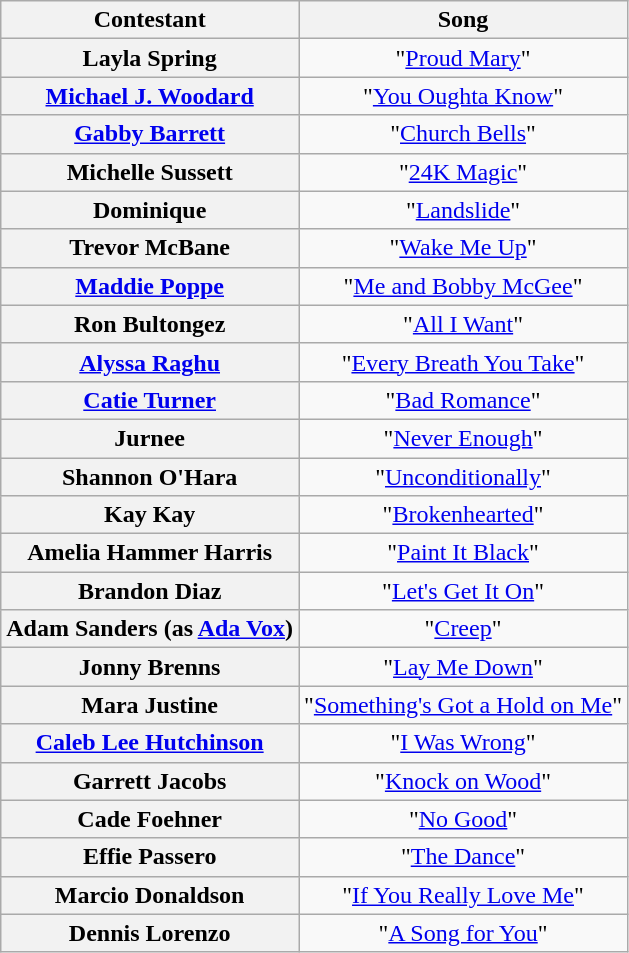<table class="wikitable unsortable" style="text-align:center">
<tr>
<th scope="col">Contestant</th>
<th scope="col">Song</th>
</tr>
<tr>
<th scope="row">Layla Spring</th>
<td>"<a href='#'>Proud Mary</a>"</td>
</tr>
<tr>
<th scope="row"><a href='#'>Michael J. Woodard</a></th>
<td>"<a href='#'>You Oughta Know</a>"</td>
</tr>
<tr>
<th scope="row"><a href='#'>Gabby Barrett</a></th>
<td>"<a href='#'>Church Bells</a>"</td>
</tr>
<tr>
<th scope="row">Michelle Sussett</th>
<td>"<a href='#'>24K Magic</a>"</td>
</tr>
<tr>
<th scope="row">Dominique</th>
<td>"<a href='#'>Landslide</a>"</td>
</tr>
<tr>
<th scope="row">Trevor McBane</th>
<td>"<a href='#'>Wake Me Up</a>"</td>
</tr>
<tr>
<th scope="row"><a href='#'>Maddie Poppe</a></th>
<td>"<a href='#'>Me and Bobby McGee</a>"</td>
</tr>
<tr>
<th scope="row">Ron Bultongez</th>
<td>"<a href='#'>All I Want</a>"</td>
</tr>
<tr>
<th scope="row"><a href='#'>Alyssa Raghu</a></th>
<td>"<a href='#'>Every Breath You Take</a>"</td>
</tr>
<tr>
<th scope="row"><a href='#'>Catie Turner</a></th>
<td>"<a href='#'>Bad Romance</a>"</td>
</tr>
<tr>
<th scope="row">Jurnee</th>
<td>"<a href='#'>Never Enough</a>"</td>
</tr>
<tr>
<th scope="row">Shannon O'Hara</th>
<td>"<a href='#'>Unconditionally</a>"</td>
</tr>
<tr>
<th scope="row">Kay Kay</th>
<td>"<a href='#'>Brokenhearted</a>"</td>
</tr>
<tr>
<th scope="row">Amelia Hammer Harris</th>
<td>"<a href='#'>Paint It Black</a>"</td>
</tr>
<tr>
<th scope="row">Brandon Diaz</th>
<td>"<a href='#'>Let's Get It On</a>"</td>
</tr>
<tr>
<th scope="row">Adam Sanders (as <a href='#'>Ada Vox</a>)</th>
<td>"<a href='#'>Creep</a>"</td>
</tr>
<tr>
<th scope="row">Jonny Brenns</th>
<td>"<a href='#'>Lay Me Down</a>"</td>
</tr>
<tr>
<th scope="row">Mara Justine</th>
<td>"<a href='#'>Something's Got a Hold on Me</a>"</td>
</tr>
<tr>
<th scope="row"><a href='#'>Caleb Lee Hutchinson</a></th>
<td>"<a href='#'>I Was Wrong</a>"</td>
</tr>
<tr>
<th scope="row">Garrett Jacobs</th>
<td>"<a href='#'>Knock on Wood</a>"</td>
</tr>
<tr>
<th scope="row">Cade Foehner</th>
<td>"<a href='#'>No Good</a>"</td>
</tr>
<tr>
<th scope="row">Effie Passero</th>
<td>"<a href='#'>The Dance</a>"</td>
</tr>
<tr>
<th scope="row">Marcio Donaldson</th>
<td>"<a href='#'>If You Really Love Me</a>"</td>
</tr>
<tr>
<th scope="row">Dennis Lorenzo</th>
<td>"<a href='#'>A Song for You</a>"</td>
</tr>
</table>
